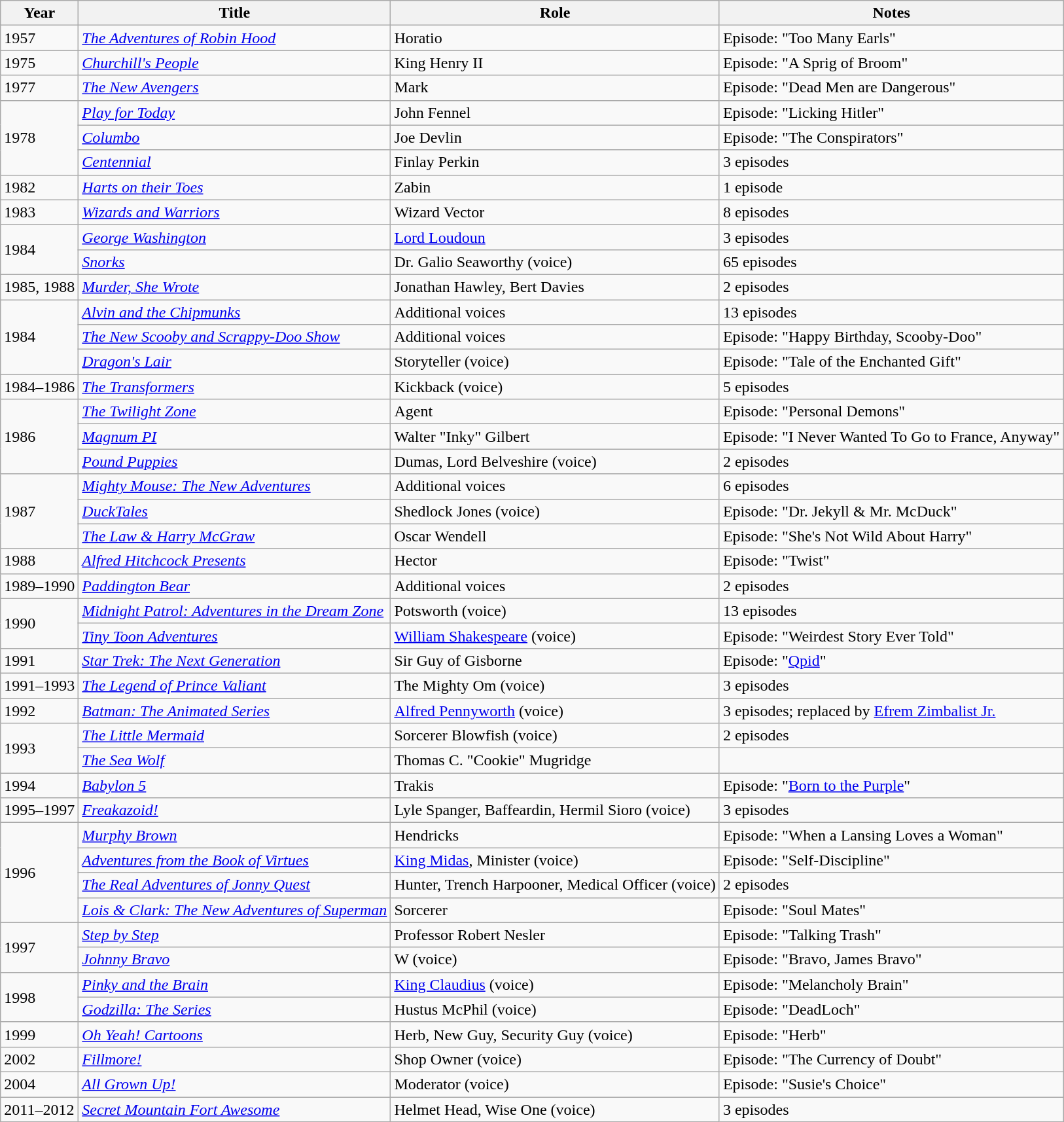<table class="wikitable">
<tr>
<th>Year</th>
<th>Title</th>
<th>Role</th>
<th>Notes</th>
</tr>
<tr>
<td>1957</td>
<td><em><a href='#'>The Adventures of Robin Hood</a></em></td>
<td>Horatio</td>
<td>Episode: "Too Many Earls"</td>
</tr>
<tr>
<td>1975</td>
<td><em><a href='#'>Churchill's People</a></em></td>
<td>King Henry II</td>
<td>Episode: "A Sprig of Broom"</td>
</tr>
<tr>
<td>1977</td>
<td><em><a href='#'>The New Avengers</a></em></td>
<td>Mark</td>
<td>Episode: "Dead Men are Dangerous"</td>
</tr>
<tr>
<td rowspan="3">1978</td>
<td><em><a href='#'>Play for Today</a></em></td>
<td>John Fennel</td>
<td>Episode: "Licking Hitler"</td>
</tr>
<tr>
<td><em><a href='#'>Columbo</a></em></td>
<td>Joe Devlin</td>
<td>Episode: "The Conspirators"</td>
</tr>
<tr>
<td><em><a href='#'>Centennial</a></em></td>
<td>Finlay Perkin</td>
<td>3 episodes</td>
</tr>
<tr>
<td>1982</td>
<td><em> <a href='#'>Harts on their Toes</a></em></td>
<td>Zabin</td>
<td>1 episode</td>
</tr>
<tr>
<td>1983</td>
<td><em><a href='#'>Wizards and Warriors</a></em></td>
<td>Wizard Vector</td>
<td>8 episodes</td>
</tr>
<tr>
<td rowspan="2">1984</td>
<td><em><a href='#'>George Washington</a></em></td>
<td><a href='#'>Lord Loudoun</a></td>
<td>3 episodes</td>
</tr>
<tr>
<td><em><a href='#'>Snorks</a></em></td>
<td>Dr. Galio Seaworthy (voice)</td>
<td>65 episodes</td>
</tr>
<tr>
<td>1985, 1988</td>
<td><em><a href='#'>Murder, She Wrote</a></em></td>
<td>Jonathan Hawley, Bert Davies</td>
<td>2 episodes</td>
</tr>
<tr>
<td rowspan="3">1984</td>
<td><em><a href='#'>Alvin and the Chipmunks</a></em></td>
<td>Additional voices</td>
<td>13 episodes</td>
</tr>
<tr>
<td><em><a href='#'>The New Scooby and Scrappy-Doo Show</a></em></td>
<td>Additional voices</td>
<td>Episode: "Happy Birthday, Scooby-Doo"</td>
</tr>
<tr>
<td><em><a href='#'>Dragon's Lair</a></em></td>
<td>Storyteller (voice)</td>
<td>Episode: "Tale of the Enchanted Gift"</td>
</tr>
<tr>
<td>1984–1986</td>
<td><em><a href='#'>The Transformers</a></em></td>
<td>Kickback (voice)</td>
<td>5 episodes</td>
</tr>
<tr>
<td rowspan="3">1986</td>
<td><em><a href='#'>The Twilight Zone</a></em></td>
<td>Agent</td>
<td>Episode: "Personal Demons"</td>
</tr>
<tr>
<td><em><a href='#'>Magnum PI</a></em></td>
<td>Walter "Inky" Gilbert</td>
<td>Episode: "I Never Wanted To Go to France, Anyway"</td>
</tr>
<tr>
<td><em><a href='#'>Pound Puppies</a></em></td>
<td>Dumas, Lord Belveshire (voice)</td>
<td>2 episodes</td>
</tr>
<tr>
<td rowspan="3">1987</td>
<td><em><a href='#'>Mighty Mouse: The New Adventures</a></em></td>
<td>Additional voices</td>
<td>6 episodes</td>
</tr>
<tr>
<td><em><a href='#'>DuckTales</a></em></td>
<td>Shedlock Jones (voice)</td>
<td>Episode: "Dr. Jekyll & Mr. McDuck"</td>
</tr>
<tr>
<td><em><a href='#'>The Law & Harry McGraw</a></em></td>
<td>Oscar Wendell</td>
<td>Episode: "She's Not Wild About Harry"</td>
</tr>
<tr>
<td>1988</td>
<td><em><a href='#'>Alfred Hitchcock Presents</a></em></td>
<td>Hector</td>
<td>Episode: "Twist"</td>
</tr>
<tr>
<td>1989–1990</td>
<td><em><a href='#'>Paddington Bear</a></em></td>
<td>Additional voices</td>
<td>2 episodes</td>
</tr>
<tr>
<td rowspan="2">1990</td>
<td><em><a href='#'>Midnight Patrol: Adventures in the Dream Zone</a></em></td>
<td>Potsworth (voice)</td>
<td>13 episodes</td>
</tr>
<tr>
<td><em><a href='#'>Tiny Toon Adventures</a></em></td>
<td><a href='#'>William Shakespeare</a> (voice)</td>
<td>Episode: "Weirdest Story Ever Told"</td>
</tr>
<tr>
<td>1991</td>
<td><em><a href='#'>Star Trek: The Next Generation</a></em></td>
<td>Sir Guy of Gisborne</td>
<td>Episode: "<a href='#'>Qpid</a>"</td>
</tr>
<tr>
<td>1991–1993</td>
<td><em><a href='#'>The Legend of Prince Valiant</a></em></td>
<td>The Mighty Om (voice)</td>
<td>3 episodes</td>
</tr>
<tr>
<td>1992</td>
<td><em><a href='#'>Batman: The Animated Series</a></em></td>
<td><a href='#'>Alfred Pennyworth</a> (voice)</td>
<td>3 episodes; replaced by <a href='#'>Efrem Zimbalist Jr.</a></td>
</tr>
<tr>
<td rowspan="2">1993</td>
<td><em><a href='#'>The Little Mermaid</a></em></td>
<td>Sorcerer Blowfish (voice)</td>
<td>2 episodes</td>
</tr>
<tr>
<td><em><a href='#'>The Sea Wolf</a></em></td>
<td>Thomas C. "Cookie" Mugridge</td>
<td></td>
</tr>
<tr>
<td>1994</td>
<td><em><a href='#'>Babylon 5</a></em></td>
<td>Trakis</td>
<td>Episode: "<a href='#'>Born to the Purple</a>"</td>
</tr>
<tr>
<td>1995–1997</td>
<td><em><a href='#'>Freakazoid!</a></em></td>
<td>Lyle Spanger, Baffeardin, Hermil Sioro (voice)</td>
<td>3 episodes</td>
</tr>
<tr>
<td rowspan="4">1996</td>
<td><em><a href='#'>Murphy Brown</a></em></td>
<td>Hendricks</td>
<td>Episode: "When a Lansing Loves a Woman"</td>
</tr>
<tr>
<td><em><a href='#'>Adventures from the Book of Virtues</a></em></td>
<td><a href='#'>King Midas</a>, Minister (voice)</td>
<td>Episode: "Self-Discipline"</td>
</tr>
<tr>
<td><em><a href='#'>The Real Adventures of Jonny Quest</a></em></td>
<td>Hunter, Trench Harpooner, Medical Officer (voice)</td>
<td>2 episodes</td>
</tr>
<tr>
<td><em><a href='#'>Lois & Clark: The New Adventures of Superman</a></em></td>
<td>Sorcerer</td>
<td>Episode: "Soul Mates"</td>
</tr>
<tr>
<td rowspan="2">1997</td>
<td><em><a href='#'>Step by Step</a></em></td>
<td>Professor Robert Nesler</td>
<td>Episode: "Talking Trash"</td>
</tr>
<tr>
<td><em><a href='#'>Johnny Bravo</a></em></td>
<td>W (voice)</td>
<td>Episode: "Bravo, James Bravo"</td>
</tr>
<tr>
<td rowspan="2">1998</td>
<td><em><a href='#'>Pinky and the Brain</a></em></td>
<td><a href='#'>King Claudius</a> (voice)</td>
<td>Episode: "Melancholy Brain"</td>
</tr>
<tr>
<td><em><a href='#'>Godzilla: The Series</a></em></td>
<td>Hustus McPhil (voice)</td>
<td>Episode: "DeadLoch"</td>
</tr>
<tr>
<td>1999</td>
<td><em><a href='#'>Oh Yeah! Cartoons</a></em></td>
<td>Herb, New Guy, Security Guy (voice)</td>
<td>Episode: "Herb"</td>
</tr>
<tr>
<td>2002</td>
<td><em><a href='#'>Fillmore!</a></em></td>
<td>Shop Owner (voice)</td>
<td>Episode: "The Currency of Doubt"</td>
</tr>
<tr>
<td>2004</td>
<td><em><a href='#'>All Grown Up!</a></em></td>
<td>Moderator (voice)</td>
<td>Episode: "Susie's Choice"</td>
</tr>
<tr>
<td>2011–2012</td>
<td><em><a href='#'>Secret Mountain Fort Awesome</a></em></td>
<td>Helmet Head, Wise One (voice)</td>
<td>3 episodes</td>
</tr>
</table>
